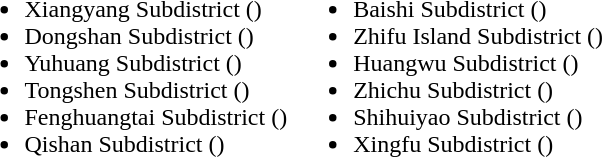<table>
<tr>
<td valign="top"><br><ul><li>Xiangyang Subdistrict ()</li><li>Dongshan Subdistrict ()</li><li>Yuhuang Subdistrict ()</li><li>Tongshen Subdistrict ()</li><li>Fenghuangtai Subdistrict ()</li><li>Qishan Subdistrict ()</li></ul></td>
<td valign="top"><br><ul><li>Baishi Subdistrict ()</li><li>Zhifu Island Subdistrict ()</li><li>Huangwu Subdistrict ()</li><li>Zhichu Subdistrict ()</li><li>Shihuiyao Subdistrict ()</li><li>Xingfu Subdistrict ()</li></ul></td>
</tr>
</table>
